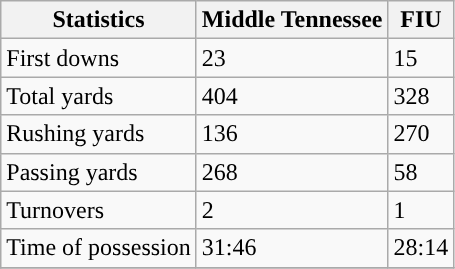<table class="wikitable">
<tr>
<th>Statistics</th>
<th>Middle Tennessee</th>
<th>FIU</th>
</tr>
<tr>
<td>First downs</td>
<td>23</td>
<td>15</td>
</tr>
<tr>
<td>Total yards</td>
<td>404</td>
<td>328</td>
</tr>
<tr>
<td>Rushing yards</td>
<td>136</td>
<td>270</td>
</tr>
<tr>
<td>Passing yards</td>
<td>268</td>
<td>58</td>
</tr>
<tr>
<td>Turnovers</td>
<td>2</td>
<td>1</td>
</tr>
<tr>
<td>Time of possession</td>
<td>31:46</td>
<td>28:14</td>
</tr>
<tr>
</tr>
</table>
